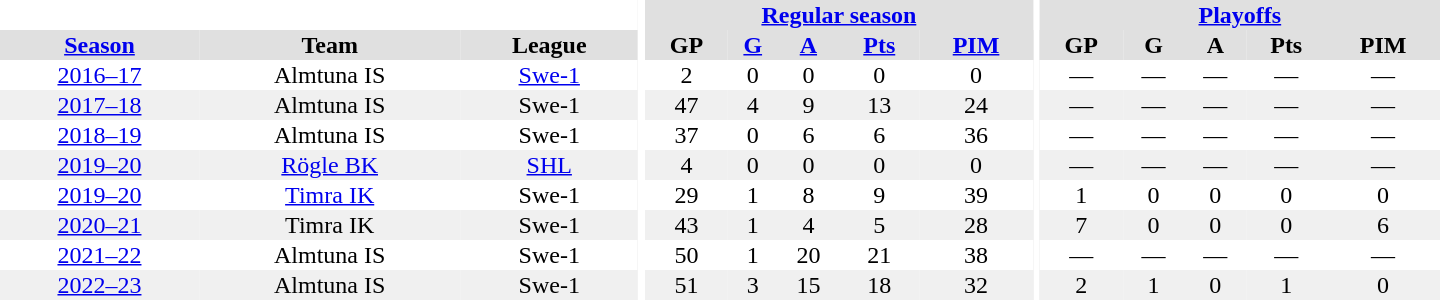<table border="0" cellpadding="1" cellspacing="0" style="text-align:center; width:60em">
<tr bgcolor="#e0e0e0">
<th colspan="3" bgcolor="#ffffff"></th>
<th rowspan="100" bgcolor="#ffffff"></th>
<th colspan="5"><a href='#'>Regular season</a></th>
<th rowspan="100" bgcolor="#ffffff"></th>
<th colspan="5"><a href='#'>Playoffs</a></th>
</tr>
<tr bgcolor="#e0e0e0">
<th><a href='#'>Season</a></th>
<th>Team</th>
<th>League</th>
<th>GP</th>
<th><a href='#'>G</a></th>
<th><a href='#'>A</a></th>
<th><a href='#'>Pts</a></th>
<th><a href='#'>PIM</a></th>
<th>GP</th>
<th>G</th>
<th>A</th>
<th>Pts</th>
<th>PIM</th>
</tr>
<tr>
<td><a href='#'>2016–17</a></td>
<td>Almtuna IS</td>
<td><a href='#'>Swe-1</a></td>
<td>2</td>
<td>0</td>
<td>0</td>
<td>0</td>
<td>0</td>
<td>—</td>
<td>—</td>
<td>—</td>
<td>—</td>
<td>—</td>
</tr>
<tr bgcolor="#f0f0f0">
<td><a href='#'>2017–18</a></td>
<td>Almtuna IS</td>
<td>Swe-1</td>
<td>47</td>
<td>4</td>
<td>9</td>
<td>13</td>
<td>24</td>
<td>—</td>
<td>—</td>
<td>—</td>
<td>—</td>
<td>—</td>
</tr>
<tr>
<td><a href='#'>2018–19</a></td>
<td>Almtuna IS</td>
<td>Swe-1</td>
<td>37</td>
<td>0</td>
<td>6</td>
<td>6</td>
<td>36</td>
<td>—</td>
<td>—</td>
<td>—</td>
<td>—</td>
<td>—</td>
</tr>
<tr bgcolor="#f0f0f0">
<td><a href='#'>2019–20</a></td>
<td><a href='#'>Rögle BK</a></td>
<td><a href='#'>SHL</a></td>
<td>4</td>
<td>0</td>
<td>0</td>
<td>0</td>
<td>0</td>
<td>—</td>
<td>—</td>
<td>—</td>
<td>—</td>
<td>—</td>
</tr>
<tr>
<td><a href='#'>2019–20</a></td>
<td><a href='#'>Timra IK</a></td>
<td>Swe-1</td>
<td>29</td>
<td>1</td>
<td>8</td>
<td>9</td>
<td>39</td>
<td>1</td>
<td>0</td>
<td>0</td>
<td>0</td>
<td>0</td>
</tr>
<tr bgcolor="#f0f0f0">
<td><a href='#'>2020–21</a></td>
<td>Timra IK</td>
<td>Swe-1</td>
<td>43</td>
<td>1</td>
<td>4</td>
<td>5</td>
<td>28</td>
<td>7</td>
<td>0</td>
<td>0</td>
<td>0</td>
<td>6</td>
</tr>
<tr>
<td><a href='#'>2021–22</a></td>
<td>Almtuna IS</td>
<td>Swe-1</td>
<td>50</td>
<td>1</td>
<td>20</td>
<td>21</td>
<td>38</td>
<td>—</td>
<td>—</td>
<td>—</td>
<td>—</td>
<td>—</td>
</tr>
<tr bgcolor="#f0f0f0">
<td><a href='#'>2022–23</a></td>
<td>Almtuna IS</td>
<td>Swe-1</td>
<td>51</td>
<td>3</td>
<td>15</td>
<td>18</td>
<td>32</td>
<td>2</td>
<td>1</td>
<td>0</td>
<td>1</td>
<td>0</td>
</tr>
</table>
